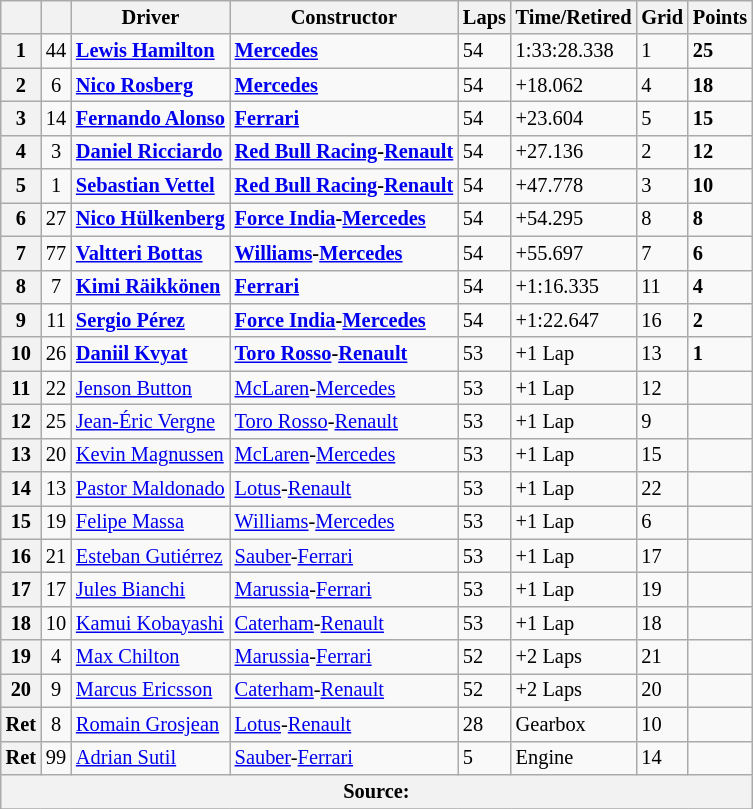<table class="wikitable" style="font-size: 85%">
<tr>
<th></th>
<th></th>
<th>Driver</th>
<th>Constructor</th>
<th>Laps</th>
<th>Time/Retired</th>
<th>Grid</th>
<th>Points</th>
</tr>
<tr>
<th>1</th>
<td align="center">44</td>
<td> <strong><a href='#'>Lewis Hamilton</a></strong></td>
<td><strong><a href='#'>Mercedes</a></strong></td>
<td>54</td>
<td>1:33:28.338</td>
<td>1</td>
<td><strong>25</strong></td>
</tr>
<tr>
<th>2</th>
<td align="center">6</td>
<td> <strong><a href='#'>Nico Rosberg</a></strong></td>
<td><strong><a href='#'>Mercedes</a></strong></td>
<td>54</td>
<td>+18.062</td>
<td>4</td>
<td><strong>18</strong></td>
</tr>
<tr>
<th>3</th>
<td align="center">14</td>
<td> <strong><a href='#'>Fernando Alonso</a></strong></td>
<td><strong><a href='#'>Ferrari</a></strong></td>
<td>54</td>
<td>+23.604</td>
<td>5</td>
<td><strong>15</strong></td>
</tr>
<tr>
<th>4</th>
<td align="center">3</td>
<td> <strong><a href='#'>Daniel Ricciardo</a></strong></td>
<td><strong><a href='#'>Red Bull Racing</a>-<a href='#'>Renault</a></strong></td>
<td>54</td>
<td>+27.136</td>
<td>2</td>
<td><strong>12</strong></td>
</tr>
<tr>
<th>5</th>
<td align="center">1</td>
<td> <strong><a href='#'>Sebastian Vettel</a></strong></td>
<td><strong><a href='#'>Red Bull Racing</a>-<a href='#'>Renault</a></strong></td>
<td>54</td>
<td>+47.778</td>
<td>3</td>
<td><strong>10</strong></td>
</tr>
<tr>
<th>6</th>
<td align="center">27</td>
<td> <strong><a href='#'>Nico Hülkenberg</a></strong></td>
<td><strong><a href='#'>Force India</a>-<a href='#'>Mercedes</a></strong></td>
<td>54</td>
<td>+54.295</td>
<td>8</td>
<td><strong>8</strong></td>
</tr>
<tr>
<th>7</th>
<td align="center">77</td>
<td> <strong><a href='#'>Valtteri Bottas</a></strong></td>
<td><strong><a href='#'>Williams</a>-<a href='#'>Mercedes</a></strong></td>
<td>54</td>
<td>+55.697</td>
<td>7</td>
<td><strong>6</strong></td>
</tr>
<tr>
<th>8</th>
<td align="center">7</td>
<td> <strong><a href='#'>Kimi Räikkönen</a></strong></td>
<td><strong><a href='#'>Ferrari</a></strong></td>
<td>54</td>
<td>+1:16.335</td>
<td>11</td>
<td><strong>4</strong></td>
</tr>
<tr>
<th>9</th>
<td align="center">11</td>
<td> <strong><a href='#'>Sergio Pérez</a></strong></td>
<td><strong><a href='#'>Force India</a>-<a href='#'>Mercedes</a></strong></td>
<td>54</td>
<td>+1:22.647</td>
<td>16</td>
<td><strong>2</strong></td>
</tr>
<tr>
<th>10</th>
<td align="center">26</td>
<td> <strong><a href='#'>Daniil Kvyat</a></strong></td>
<td><strong><a href='#'>Toro Rosso</a>-<a href='#'>Renault</a></strong></td>
<td>53</td>
<td>+1 Lap</td>
<td>13</td>
<td><strong>1</strong></td>
</tr>
<tr>
<th>11</th>
<td align="center">22</td>
<td> <a href='#'>Jenson Button</a></td>
<td><a href='#'>McLaren</a>-<a href='#'>Mercedes</a></td>
<td>53</td>
<td>+1 Lap</td>
<td>12</td>
<td></td>
</tr>
<tr>
<th>12</th>
<td align="center">25</td>
<td> <a href='#'>Jean-Éric Vergne</a></td>
<td><a href='#'>Toro Rosso</a>-<a href='#'>Renault</a></td>
<td>53</td>
<td>+1 Lap</td>
<td>9</td>
<td></td>
</tr>
<tr>
<th>13</th>
<td align="center">20</td>
<td> <a href='#'>Kevin Magnussen</a></td>
<td><a href='#'>McLaren</a>-<a href='#'>Mercedes</a></td>
<td>53</td>
<td>+1 Lap</td>
<td>15</td>
<td></td>
</tr>
<tr>
<th>14</th>
<td align="center">13</td>
<td> <a href='#'>Pastor Maldonado</a></td>
<td><a href='#'>Lotus</a>-<a href='#'>Renault</a></td>
<td>53</td>
<td>+1 Lap</td>
<td>22</td>
<td></td>
</tr>
<tr>
<th>15</th>
<td align="center">19</td>
<td> <a href='#'>Felipe Massa</a></td>
<td><a href='#'>Williams</a>-<a href='#'>Mercedes</a></td>
<td>53</td>
<td>+1 Lap</td>
<td>6</td>
<td></td>
</tr>
<tr>
<th>16</th>
<td align="center">21</td>
<td> <a href='#'>Esteban Gutiérrez</a></td>
<td><a href='#'>Sauber</a>-<a href='#'>Ferrari</a></td>
<td>53</td>
<td>+1 Lap</td>
<td>17</td>
<td></td>
</tr>
<tr>
<th>17</th>
<td align="center">17</td>
<td> <a href='#'>Jules Bianchi</a></td>
<td><a href='#'>Marussia</a>-<a href='#'>Ferrari</a></td>
<td>53</td>
<td>+1 Lap</td>
<td>19</td>
<td></td>
</tr>
<tr>
<th>18</th>
<td align="center">10</td>
<td> <a href='#'>Kamui Kobayashi</a></td>
<td><a href='#'>Caterham</a>-<a href='#'>Renault</a></td>
<td>53</td>
<td>+1 Lap</td>
<td>18</td>
<td></td>
</tr>
<tr>
<th>19</th>
<td align="center">4</td>
<td> <a href='#'>Max Chilton</a></td>
<td><a href='#'>Marussia</a>-<a href='#'>Ferrari</a></td>
<td>52</td>
<td>+2 Laps</td>
<td>21</td>
<td></td>
</tr>
<tr>
<th>20</th>
<td align="center">9</td>
<td> <a href='#'>Marcus Ericsson</a></td>
<td><a href='#'>Caterham</a>-<a href='#'>Renault</a></td>
<td>52</td>
<td>+2 Laps</td>
<td>20</td>
<td></td>
</tr>
<tr>
<th>Ret</th>
<td align="center">8</td>
<td> <a href='#'>Romain Grosjean</a></td>
<td><a href='#'>Lotus</a>-<a href='#'>Renault</a></td>
<td>28</td>
<td>Gearbox</td>
<td>10</td>
<td></td>
</tr>
<tr>
<th>Ret</th>
<td align="center">99</td>
<td> <a href='#'>Adrian Sutil</a></td>
<td><a href='#'>Sauber</a>-<a href='#'>Ferrari</a></td>
<td>5</td>
<td>Engine</td>
<td>14</td>
<td></td>
</tr>
<tr>
<th colspan=8>Source:</th>
</tr>
<tr>
</tr>
</table>
